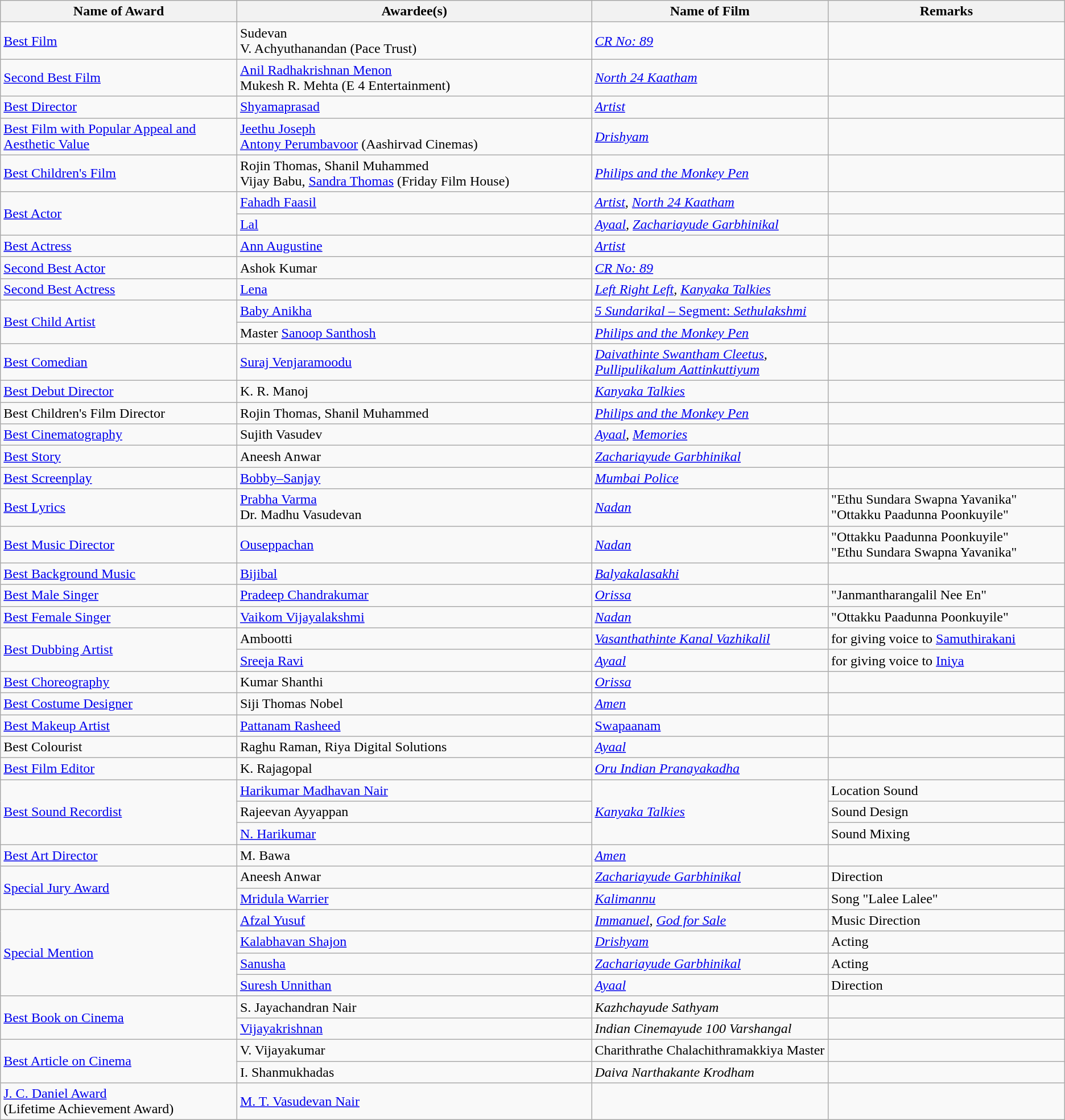<table class="wikitable sortable">
<tr>
<th style="width:20%;">Name of Award</th>
<th style="width:30%;">Awardee(s)</th>
<th style="width:20%;">Name of Film</th>
<th style="width:20%;">Remarks</th>
</tr>
<tr>
<td><a href='#'>Best Film</a></td>
<td>Sudevan<br>V. Achyuthanandan (Pace Trust)</td>
<td><em><a href='#'>CR No: 89</a></em></td>
<td></td>
</tr>
<tr>
<td><a href='#'>Second Best Film</a></td>
<td><a href='#'>Anil Radhakrishnan Menon</a><br>Mukesh R. Mehta (E 4 Entertainment)</td>
<td><em><a href='#'>North 24 Kaatham</a></em></td>
<td></td>
</tr>
<tr>
<td><a href='#'>Best Director</a></td>
<td><a href='#'>Shyamaprasad</a></td>
<td><em><a href='#'>Artist</a></em></td>
<td></td>
</tr>
<tr>
<td><a href='#'>Best Film with Popular Appeal and Aesthetic Value</a></td>
<td><a href='#'>Jeethu Joseph</a><br><a href='#'>Antony Perumbavoor</a> (Aashirvad Cinemas)</td>
<td><em><a href='#'>Drishyam</a></em></td>
<td></td>
</tr>
<tr>
<td><a href='#'>Best Children's Film</a></td>
<td>Rojin Thomas, Shanil Muhammed<br>Vijay Babu, <a href='#'>Sandra Thomas</a> (Friday Film House)</td>
<td><em><a href='#'>Philips and the Monkey Pen</a></em></td>
<td></td>
</tr>
<tr>
<td rowspan="2"><a href='#'>Best Actor</a></td>
<td><a href='#'>Fahadh Faasil</a></td>
<td><em><a href='#'>Artist</a>, <a href='#'>North 24 Kaatham</a></em></td>
<td></td>
</tr>
<tr>
<td><a href='#'>Lal</a></td>
<td><em><a href='#'>Ayaal</a>, <a href='#'>Zachariayude Garbhinikal</a></em></td>
<td></td>
</tr>
<tr>
<td><a href='#'>Best Actress</a></td>
<td><a href='#'>Ann Augustine</a></td>
<td><em><a href='#'>Artist</a></em></td>
<td></td>
</tr>
<tr>
<td><a href='#'>Second Best Actor</a></td>
<td>Ashok Kumar</td>
<td><em><a href='#'>CR No: 89</a></em></td>
<td></td>
</tr>
<tr>
<td><a href='#'>Second Best Actress</a></td>
<td><a href='#'>Lena</a></td>
<td><em><a href='#'>Left Right Left</a>, <a href='#'>Kanyaka Talkies</a></em></td>
<td></td>
</tr>
<tr>
<td rowspan="2"><a href='#'>Best Child Artist</a></td>
<td><a href='#'>Baby Anikha</a></td>
<td><a href='#'><em>5 Sundarikal</em> – Segment: <em>Sethulakshmi</em></a></td>
<td></td>
</tr>
<tr>
<td>Master <a href='#'>Sanoop Santhosh</a></td>
<td><em><a href='#'>Philips and the Monkey Pen</a></em></td>
<td></td>
</tr>
<tr>
<td><a href='#'>Best Comedian</a></td>
<td><a href='#'>Suraj Venjaramoodu</a></td>
<td><em><a href='#'>Daivathinte Swantham Cleetus</a>, <a href='#'>Pullipulikalum Aattinkuttiyum</a></em></td>
<td></td>
</tr>
<tr>
<td><a href='#'>Best Debut Director</a></td>
<td>K. R. Manoj</td>
<td><em><a href='#'>Kanyaka Talkies</a></em></td>
<td></td>
</tr>
<tr>
<td>Best Children's Film Director</td>
<td>Rojin Thomas, Shanil Muhammed</td>
<td><em><a href='#'>Philips and the Monkey Pen</a></em></td>
<td></td>
</tr>
<tr>
<td><a href='#'>Best Cinematography</a></td>
<td>Sujith Vasudev</td>
<td><em><a href='#'>Ayaal</a>, <a href='#'>Memories</a></em></td>
<td></td>
</tr>
<tr>
<td><a href='#'>Best Story</a></td>
<td>Aneesh Anwar</td>
<td><em><a href='#'>Zachariayude Garbhinikal</a></em></td>
<td></td>
</tr>
<tr>
<td><a href='#'>Best Screenplay</a></td>
<td><a href='#'>Bobby–Sanjay</a></td>
<td><em><a href='#'>Mumbai Police</a></em></td>
<td></td>
</tr>
<tr>
<td><a href='#'>Best Lyrics</a></td>
<td><a href='#'>Prabha Varma</a><br>Dr. Madhu Vasudevan</td>
<td><em><a href='#'>Nadan</a></em></td>
<td>"Ethu Sundara Swapna Yavanika"<br>"Ottakku Paadunna Poonkuyile"</td>
</tr>
<tr>
<td><a href='#'>Best Music Director</a></td>
<td><a href='#'>Ouseppachan</a></td>
<td><em><a href='#'>Nadan</a></em></td>
<td>"Ottakku Paadunna Poonkuyile"<br>"Ethu Sundara Swapna Yavanika"</td>
</tr>
<tr>
<td><a href='#'>Best Background Music</a></td>
<td><a href='#'>Bijibal</a></td>
<td><em><a href='#'>Balyakalasakhi</a></em></td>
<td></td>
</tr>
<tr>
<td><a href='#'>Best Male Singer</a></td>
<td><a href='#'>Pradeep Chandrakumar</a></td>
<td><em><a href='#'>Orissa</a></em></td>
<td>"Janmantharangalil Nee En"</td>
</tr>
<tr>
<td><a href='#'>Best Female Singer</a></td>
<td><a href='#'>Vaikom Vijayalakshmi</a></td>
<td><em><a href='#'>Nadan</a></em></td>
<td>"Ottakku Paadunna Poonkuyile"</td>
</tr>
<tr>
<td rowspan="2"><a href='#'>Best Dubbing Artist</a></td>
<td>Ambootti</td>
<td><em><a href='#'>Vasanthathinte Kanal Vazhikalil</a></em></td>
<td>for giving voice to <a href='#'>Samuthirakani</a></td>
</tr>
<tr>
<td><a href='#'>Sreeja Ravi</a></td>
<td><em><a href='#'>Ayaal</a></em></td>
<td>for giving voice to <a href='#'>Iniya</a></td>
</tr>
<tr>
<td><a href='#'>Best Choreography</a></td>
<td>Kumar Shanthi</td>
<td><em><a href='#'>Orissa</a></em></td>
<td></td>
</tr>
<tr>
<td><a href='#'>Best Costume Designer</a></td>
<td>Siji Thomas Nobel</td>
<td><em><a href='#'>Amen</a></em></td>
<td></td>
</tr>
<tr>
<td><a href='#'>Best Makeup Artist</a></td>
<td><a href='#'>Pattanam Rasheed</a></td>
<td><a href='#'>Swapaanam</a></td>
<td></td>
</tr>
<tr>
<td>Best Colourist</td>
<td>Raghu Raman, Riya Digital Solutions</td>
<td><em><a href='#'>Ayaal</a></em></td>
<td></td>
</tr>
<tr>
<td><a href='#'>Best Film Editor</a></td>
<td>K. Rajagopal</td>
<td><em><a href='#'>Oru Indian Pranayakadha</a></em></td>
<td></td>
</tr>
<tr>
<td rowspan="3"><a href='#'>Best Sound Recordist</a></td>
<td><a href='#'>Harikumar Madhavan Nair</a></td>
<td rowspan="3"><em><a href='#'>Kanyaka Talkies</a></em></td>
<td>Location Sound</td>
</tr>
<tr>
<td>Rajeevan Ayyappan</td>
<td>Sound Design</td>
</tr>
<tr>
<td><a href='#'>N. Harikumar</a></td>
<td>Sound Mixing</td>
</tr>
<tr>
<td><a href='#'>Best Art Director</a></td>
<td>M. Bawa</td>
<td><em><a href='#'>Amen</a></em></td>
<td></td>
</tr>
<tr>
<td rowspan="2"><a href='#'>Special Jury Award</a></td>
<td>Aneesh Anwar</td>
<td><em><a href='#'>Zachariayude Garbhinikal</a></em></td>
<td>Direction</td>
</tr>
<tr>
<td><a href='#'>Mridula Warrier</a></td>
<td><em><a href='#'>Kalimannu</a></em></td>
<td>Song "Lalee Lalee"</td>
</tr>
<tr>
<td rowspan="4"><a href='#'>Special Mention</a></td>
<td><a href='#'>Afzal Yusuf</a></td>
<td><em><a href='#'>Immanuel</a></em>, <em><a href='#'>God for Sale</a></em></td>
<td>Music Direction</td>
</tr>
<tr>
<td><a href='#'>Kalabhavan Shajon</a></td>
<td><em><a href='#'>Drishyam</a></em></td>
<td>Acting</td>
</tr>
<tr>
<td><a href='#'>Sanusha</a></td>
<td><em><a href='#'>Zachariayude Garbhinikal</a></em></td>
<td>Acting</td>
</tr>
<tr>
<td><a href='#'>Suresh Unnithan</a></td>
<td><em><a href='#'>Ayaal</a></em></td>
<td>Direction</td>
</tr>
<tr>
<td rowspan="2"><a href='#'>Best Book on Cinema</a></td>
<td>S. Jayachandran Nair</td>
<td><em>Kazhchayude Sathyam</em></td>
<td></td>
</tr>
<tr>
<td><a href='#'>Vijayakrishnan</a></td>
<td><em>Indian Cinemayude 100 Varshangal</em></td>
<td></td>
</tr>
<tr>
<td rowspan="2"><a href='#'>Best Article on Cinema</a></td>
<td>V. Vijayakumar</td>
<td>Charithrathe Chalachithramakkiya Master</td>
<td></td>
</tr>
<tr>
<td>I. Shanmukhadas</td>
<td><em>Daiva Narthakante Krodham</em></td>
<td></td>
</tr>
<tr>
<td><a href='#'>J. C. Daniel Award</a><br>(Lifetime Achievement Award)</td>
<td><a href='#'>M. T. Vasudevan Nair</a></td>
<td></td>
<td></td>
</tr>
</table>
